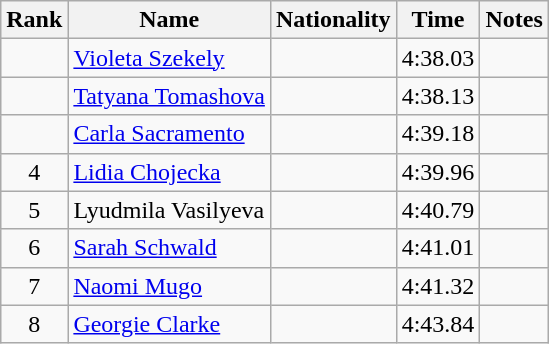<table class="wikitable sortable" style="text-align:center">
<tr>
<th>Rank</th>
<th>Name</th>
<th>Nationality</th>
<th>Time</th>
<th>Notes</th>
</tr>
<tr>
<td></td>
<td align=left><a href='#'>Violeta Szekely</a></td>
<td align=left></td>
<td>4:38.03</td>
<td></td>
</tr>
<tr>
<td></td>
<td align=left><a href='#'>Tatyana Tomashova</a></td>
<td align=left></td>
<td>4:38.13</td>
<td></td>
</tr>
<tr>
<td></td>
<td align=left><a href='#'>Carla Sacramento</a></td>
<td align=left></td>
<td>4:39.18</td>
<td></td>
</tr>
<tr>
<td>4</td>
<td align=left><a href='#'>Lidia Chojecka</a></td>
<td align=left></td>
<td>4:39.96</td>
<td></td>
</tr>
<tr>
<td>5</td>
<td align=left>Lyudmila Vasilyeva</td>
<td align=left></td>
<td>4:40.79</td>
<td></td>
</tr>
<tr>
<td>6</td>
<td align=left><a href='#'>Sarah Schwald</a></td>
<td align=left></td>
<td>4:41.01</td>
<td></td>
</tr>
<tr>
<td>7</td>
<td align=left><a href='#'>Naomi Mugo</a></td>
<td align=left></td>
<td>4:41.32</td>
<td></td>
</tr>
<tr>
<td>8</td>
<td align=left><a href='#'>Georgie Clarke</a></td>
<td align=left></td>
<td>4:43.84</td>
<td></td>
</tr>
</table>
